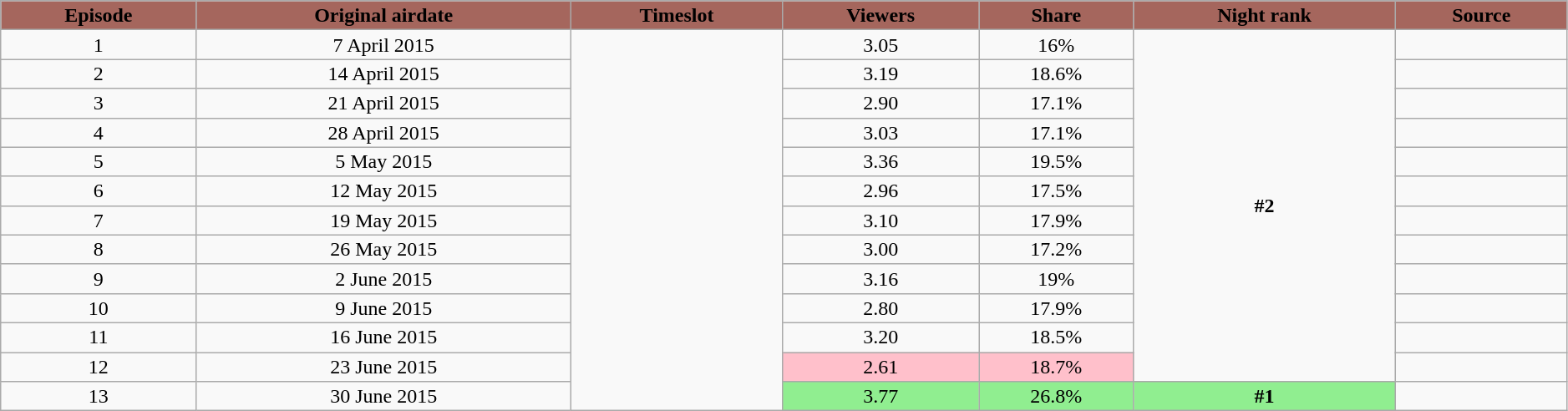<table class="wikitable plainrowheaders" style="text-align:center; line-height:16px; width:99%">
<tr style="background:#A5665D">
<td><strong>Episode</strong></td>
<td><strong>Original airdate</strong></td>
<td><strong>Timeslot</strong></td>
<td><strong>Viewers<br></strong></td>
<td><strong>Share</strong></td>
<td><strong>Night rank</strong></td>
<td><strong>Source</strong></td>
</tr>
<tr>
<td>1</td>
<td>7 April 2015</td>
<td rowspan=13></td>
<td>3.05</td>
<td>16%</td>
<td rowspan="12"><strong>#2</strong></td>
<td></td>
</tr>
<tr>
<td>2</td>
<td>14 April 2015</td>
<td>3.19</td>
<td>18.6%</td>
<td></td>
</tr>
<tr>
<td>3</td>
<td>21 April 2015</td>
<td>2.90</td>
<td>17.1%</td>
<td></td>
</tr>
<tr>
<td>4</td>
<td>28 April 2015</td>
<td>3.03</td>
<td>17.1%</td>
<td></td>
</tr>
<tr>
<td>5</td>
<td>5 May 2015</td>
<td>3.36</td>
<td>19.5%</td>
<td></td>
</tr>
<tr>
<td>6</td>
<td>12 May 2015</td>
<td>2.96</td>
<td>17.5%</td>
<td></td>
</tr>
<tr>
<td>7</td>
<td>19 May 2015</td>
<td>3.10</td>
<td>17.9%</td>
<td></td>
</tr>
<tr>
<td>8</td>
<td>26 May 2015</td>
<td>3.00</td>
<td>17.2%</td>
<td></td>
</tr>
<tr>
<td>9</td>
<td>2 June 2015</td>
<td>3.16</td>
<td>19%</td>
<td></td>
</tr>
<tr>
<td>10</td>
<td>9 June 2015</td>
<td>2.80</td>
<td>17.9%</td>
<td></td>
</tr>
<tr>
<td>11</td>
<td>16 June 2015</td>
<td>3.20</td>
<td>18.5%</td>
<td></td>
</tr>
<tr>
<td>12</td>
<td>23 June 2015</td>
<td bgcolor=#FFC0CB>2.61</td>
<td bgcolor=#FFC0CB>18.7%</td>
<td></td>
</tr>
<tr>
<td>13</td>
<td>30 June 2015</td>
<td bgcolor=#90EE90>3.77</td>
<td bgcolor=#90EE90>26.8%</td>
<td bgcolor=#90EE90><strong>#1</strong></td>
<td></td>
</tr>
</table>
